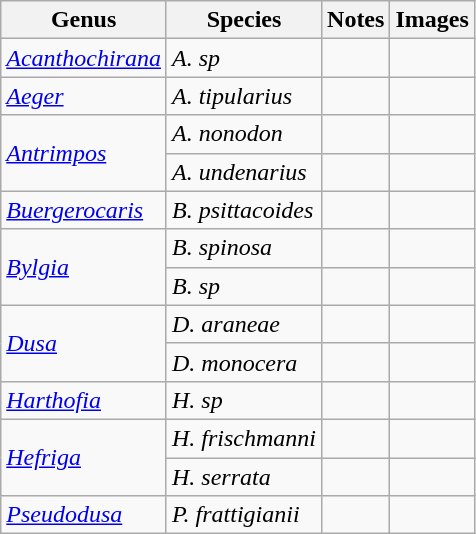<table class="wikitable">
<tr>
<th>Genus</th>
<th>Species</th>
<th>Notes</th>
<th>Images</th>
</tr>
<tr>
<td><em><a href='#'>Acanthochirana</a></em></td>
<td><em>A. sp</em></td>
<td></td>
<td></td>
</tr>
<tr>
<td><em><a href='#'>Aeger</a></em></td>
<td><em>A. tipularius</em></td>
<td></td>
<td></td>
</tr>
<tr>
<td rowspan="2"><em><a href='#'>Antrimpos</a></em></td>
<td><em>A. nonodon</em></td>
<td></td>
<td></td>
</tr>
<tr>
<td><em>A. undenarius</em></td>
<td></td>
<td></td>
</tr>
<tr>
<td><em><a href='#'>Buergerocaris</a></em></td>
<td><em>B. psittacoides</em></td>
<td></td>
<td></td>
</tr>
<tr>
<td rowspan="2"><em><a href='#'>Bylgia</a></em></td>
<td><em>B. spinosa</em></td>
<td></td>
<td></td>
</tr>
<tr>
<td><em>B. sp</em></td>
<td></td>
<td></td>
</tr>
<tr>
<td rowspan="2"><em><a href='#'>Dusa</a></em></td>
<td><em>D. araneae</em></td>
<td></td>
<td></td>
</tr>
<tr>
<td><em>D. monocera</em></td>
<td></td>
<td></td>
</tr>
<tr>
<td><em><a href='#'>Harthofia</a></em></td>
<td><em>H. sp</em></td>
<td></td>
<td></td>
</tr>
<tr>
<td rowspan="2"><em><a href='#'>Hefriga</a></em></td>
<td><em>H. frischmanni</em></td>
<td></td>
<td></td>
</tr>
<tr>
<td><em>H. serrata</em></td>
<td></td>
<td></td>
</tr>
<tr>
<td><em><a href='#'>Pseudodusa</a></em></td>
<td><em>P. frattigianii</em></td>
<td></td>
<td></td>
</tr>
</table>
